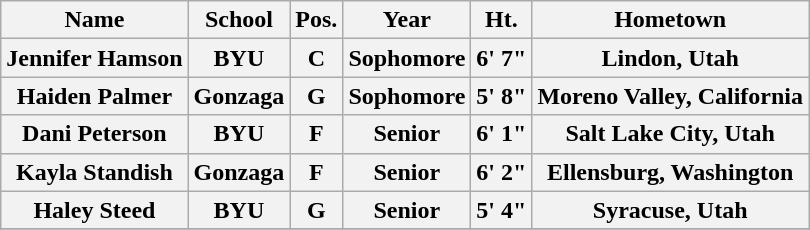<table class="wikitable">
<tr>
<th>Name</th>
<th>School</th>
<th>Pos.</th>
<th>Year</th>
<th>Ht.</th>
<th>Hometown</th>
</tr>
<tr>
<th>Jennifer Hamson</th>
<th>BYU</th>
<th>C</th>
<th>Sophomore</th>
<th>6' 7"</th>
<th>Lindon, Utah</th>
</tr>
<tr>
<th>Haiden Palmer</th>
<th>Gonzaga</th>
<th>G</th>
<th>Sophomore</th>
<th>5' 8"</th>
<th>Moreno Valley, California</th>
</tr>
<tr>
<th>Dani Peterson</th>
<th>BYU</th>
<th>F</th>
<th>Senior</th>
<th>6' 1"</th>
<th>Salt Lake City, Utah</th>
</tr>
<tr>
<th>Kayla Standish</th>
<th>Gonzaga</th>
<th>F</th>
<th>Senior</th>
<th>6' 2"</th>
<th>Ellensburg, Washington</th>
</tr>
<tr>
<th>Haley Steed</th>
<th>BYU</th>
<th>G</th>
<th>Senior</th>
<th>5' 4"</th>
<th>Syracuse, Utah</th>
</tr>
<tr>
</tr>
</table>
